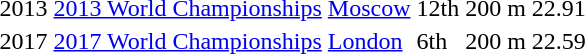<table>
<tr>
<td>2013</td>
<td><a href='#'>2013 World Championships</a></td>
<td><a href='#'>Moscow</a></td>
<td>12th</td>
<td>200 m</td>
<td>22.91</td>
</tr>
<tr>
<td>2017</td>
<td><a href='#'>2017 World Championships</a></td>
<td><a href='#'>London</a></td>
<td>6th</td>
<td>200 m</td>
<td>22.59</td>
</tr>
</table>
